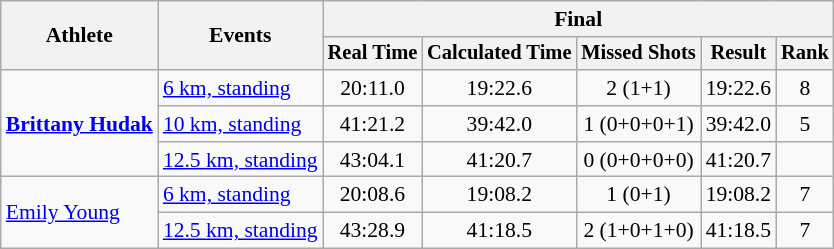<table class="wikitable" style="font-size:90%">
<tr>
<th rowspan="2">Athlete</th>
<th rowspan="2">Events</th>
<th colspan="5">Final</th>
</tr>
<tr style="font-size:95%">
<th>Real Time</th>
<th>Calculated Time</th>
<th>Missed Shots</th>
<th>Result</th>
<th>Rank</th>
</tr>
<tr align=center>
<td align=left rowspan=3><strong><a href='#'>Brittany Hudak</a></strong></td>
<td align=left><a href='#'>6 km, standing</a></td>
<td>20:11.0</td>
<td>19:22.6</td>
<td>2 (1+1)</td>
<td>19:22.6</td>
<td>8</td>
</tr>
<tr align=center>
<td align=left><a href='#'>10 km, standing</a></td>
<td>41:21.2</td>
<td>39:42.0</td>
<td>1 (0+0+0+1)</td>
<td>39:42.0</td>
<td>5</td>
</tr>
<tr align=center>
<td align=left><a href='#'>12.5 km, standing</a></td>
<td>43:04.1</td>
<td>41:20.7</td>
<td>0 (0+0+0+0)</td>
<td>41:20.7</td>
<td></td>
</tr>
<tr align=center>
<td align=left rowspan=2><a href='#'>Emily Young</a></td>
<td align=left><a href='#'>6 km, standing</a></td>
<td>20:08.6</td>
<td>19:08.2</td>
<td>1 (0+1)</td>
<td>19:08.2</td>
<td>7</td>
</tr>
<tr align=center>
<td align=left><a href='#'>12.5 km, standing</a></td>
<td>43:28.9</td>
<td>41:18.5</td>
<td>2 (1+0+1+0)</td>
<td>41:18.5</td>
<td>7</td>
</tr>
</table>
